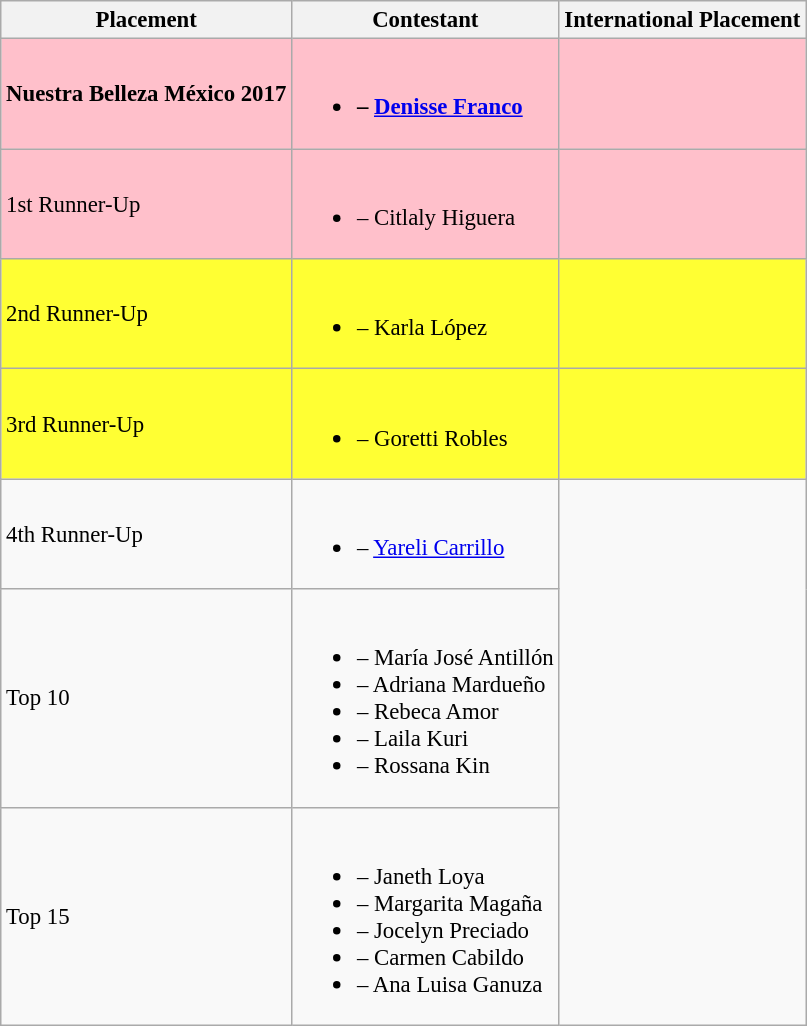<table class="wikitable sortable" style="font-size: 95%;">
<tr>
<th>Placement</th>
<th>Contestant</th>
<th>International Placement</th>
</tr>
<tr style="background:pink;">
<td><strong>Nuestra Belleza México 2017</strong></td>
<td><br><ul><li><strong> – <a href='#'>Denisse Franco</a></strong></li></ul></td>
<td></td>
</tr>
<tr style="background:pink;">
<td>1st Runner-Up</td>
<td><br><ul><li> – Citlaly Higuera</li></ul></td>
<td></td>
</tr>
<tr style="background:#FFFF33;">
<td>2nd Runner-Up</td>
<td><br><ul><li> – Karla López</li></ul></td>
<td></td>
</tr>
<tr style="background:#FFFF33;">
<td>3rd Runner-Up</td>
<td><br><ul><li> – Goretti Robles</li></ul></td>
<td></td>
</tr>
<tr>
<td>4th Runner-Up</td>
<td><br><ul><li> – <a href='#'>Yareli Carrillo</a></li></ul></td>
</tr>
<tr>
<td>Top 10</td>
<td><br><ul><li> – María José Antillón</li><li> – Adriana Mardueño</li><li> – Rebeca Amor</li><li> – Laila Kuri</li><li> – Rossana Kin</li></ul></td>
</tr>
<tr>
<td>Top 15</td>
<td><br><ul><li> – Janeth Loya</li><li> – Margarita Magaña</li><li> – Jocelyn Preciado</li><li> – Carmen Cabildo</li><li> – Ana Luisa Ganuza</li></ul></td>
</tr>
</table>
